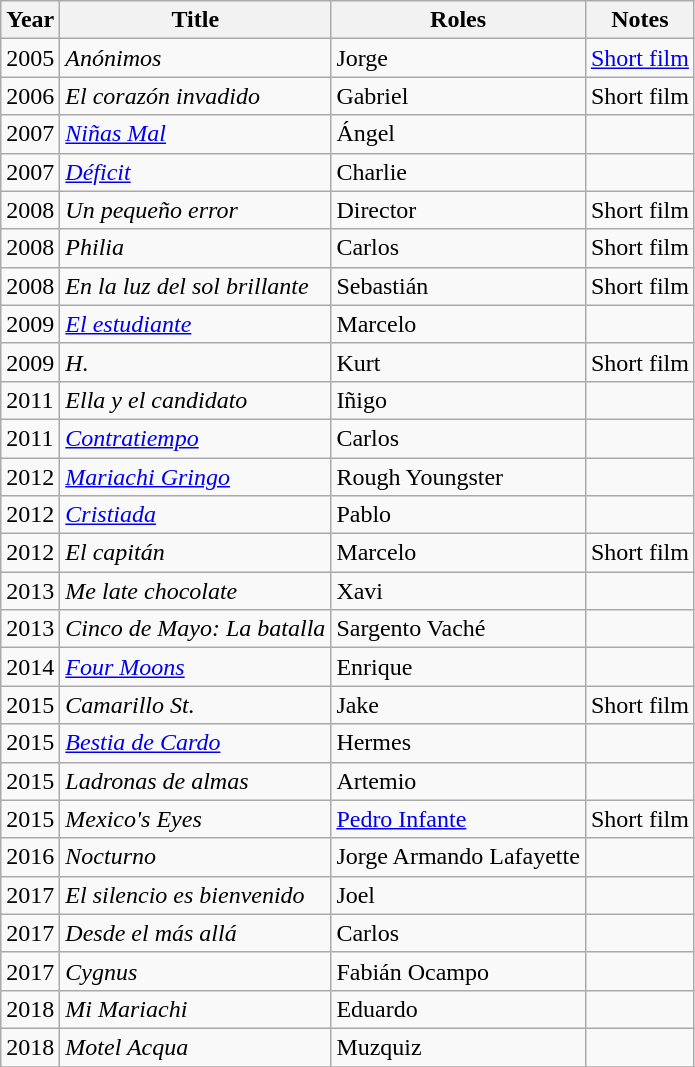<table class="wikitable sortable">
<tr>
<th>Year</th>
<th>Title</th>
<th>Roles</th>
<th>Notes</th>
</tr>
<tr>
<td>2005</td>
<td><em>Anónimos</em></td>
<td>Jorge</td>
<td><a href='#'>Short film</a></td>
</tr>
<tr>
<td>2006</td>
<td><em>El corazón invadido</em></td>
<td>Gabriel</td>
<td>Short film</td>
</tr>
<tr>
<td>2007</td>
<td><em><a href='#'>Niñas Mal</a></em></td>
<td>Ángel</td>
<td></td>
</tr>
<tr>
<td>2007</td>
<td><em><a href='#'>Déficit</a></em></td>
<td>Charlie</td>
<td></td>
</tr>
<tr>
<td>2008</td>
<td><em>Un pequeño error</em></td>
<td>Director</td>
<td>Short film</td>
</tr>
<tr>
<td>2008</td>
<td><em>Philia</em></td>
<td>Carlos</td>
<td>Short film</td>
</tr>
<tr>
<td>2008</td>
<td><em>En la luz del sol brillante</em></td>
<td>Sebastián</td>
<td>Short film</td>
</tr>
<tr>
<td>2009</td>
<td><em><a href='#'>El estudiante</a></em></td>
<td>Marcelo</td>
<td></td>
</tr>
<tr>
<td>2009</td>
<td><em>H.</em></td>
<td>Kurt</td>
<td>Short film</td>
</tr>
<tr>
<td>2011</td>
<td><em>Ella y el candidato</em></td>
<td>Iñigo</td>
<td></td>
</tr>
<tr>
<td>2011</td>
<td><em><a href='#'>Contratiempo</a></em></td>
<td>Carlos</td>
<td></td>
</tr>
<tr>
<td>2012</td>
<td><em><a href='#'>Mariachi Gringo</a></em></td>
<td>Rough Youngster</td>
<td></td>
</tr>
<tr>
<td>2012</td>
<td><em><a href='#'>Cristiada</a></em></td>
<td>Pablo</td>
<td></td>
</tr>
<tr>
<td>2012</td>
<td><em>El capitán</em></td>
<td>Marcelo</td>
<td>Short film</td>
</tr>
<tr>
<td>2013</td>
<td><em>Me late chocolate</em></td>
<td>Xavi</td>
<td></td>
</tr>
<tr>
<td>2013</td>
<td><em>Cinco de Mayo: La batalla</em></td>
<td>Sargento Vaché</td>
<td></td>
</tr>
<tr>
<td>2014</td>
<td><em><a href='#'>Four Moons</a></em></td>
<td>Enrique</td>
<td></td>
</tr>
<tr>
<td>2015</td>
<td><em>Camarillo St.</em></td>
<td>Jake</td>
<td>Short film</td>
</tr>
<tr>
<td>2015</td>
<td><em><a href='#'>Bestia de Cardo</a></em></td>
<td>Hermes</td>
<td></td>
</tr>
<tr>
<td>2015</td>
<td><em>Ladronas de almas</em></td>
<td>Artemio</td>
<td></td>
</tr>
<tr>
<td>2015</td>
<td><em>Mexico's Eyes</em></td>
<td><a href='#'>Pedro Infante</a></td>
<td>Short film</td>
</tr>
<tr>
<td>2016</td>
<td><em>Nocturno</em></td>
<td>Jorge Armando Lafayette</td>
<td></td>
</tr>
<tr>
<td>2017</td>
<td><em>El silencio es bienvenido</em></td>
<td>Joel</td>
<td></td>
</tr>
<tr>
<td>2017</td>
<td><em>Desde el más allá</em></td>
<td>Carlos</td>
<td></td>
</tr>
<tr>
<td>2017</td>
<td><em>Cygnus</em></td>
<td>Fabián Ocampo</td>
<td></td>
</tr>
<tr>
<td>2018</td>
<td><em>Mi Mariachi</em></td>
<td>Eduardo</td>
<td></td>
</tr>
<tr>
<td>2018</td>
<td><em>Motel Acqua</em></td>
<td>Muzquiz</td>
<td></td>
</tr>
<tr>
</tr>
</table>
